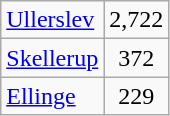<table class="wikitable" style="float:left; margin-right:1em">
<tr>
<td><a href='#'>Ullerslev</a></td>
<td align="center">2,722</td>
</tr>
<tr>
<td><a href='#'>Skellerup</a></td>
<td align="center">372</td>
</tr>
<tr>
<td><a href='#'>Ellinge</a></td>
<td align="center">229</td>
</tr>
</table>
